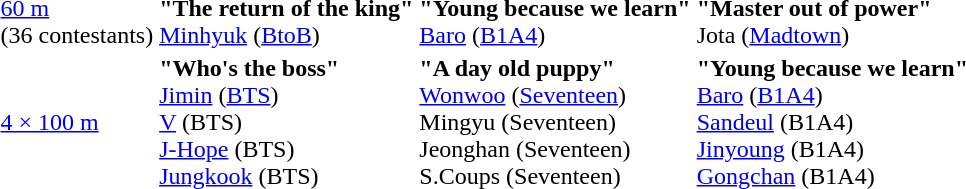<table>
<tr>
<td><a href='#'>60 m</a><br>(36 contestants)</td>
<td><strong>"The return of the king"</strong><br><a href='#'>Minhyuk</a> (<a href='#'>BtoB</a>)</td>
<td><strong>"Young because we learn"</strong><br><a href='#'>Baro</a> (<a href='#'>B1A4</a>)</td>
<td><strong>"Master out of power"</strong><br>Jota (<a href='#'>Madtown</a>)</td>
</tr>
<tr>
<td><a href='#'>4 × 100 m</a></td>
<td><strong>"Who's the boss"</strong><br><a href='#'>Jimin</a> (<a href='#'>BTS</a>)<br><a href='#'>V</a> (BTS)<br><a href='#'>J-Hope</a> (BTS)<br><a href='#'>Jungkook</a> (BTS)</td>
<td><strong>"A day old puppy"</strong><br><a href='#'>Wonwoo</a> (<a href='#'>Seventeen</a>)<br>Mingyu (Seventeen)<br>Jeonghan (Seventeen)<br>S.Coups (Seventeen)</td>
<td><strong>"Young because we learn"</strong><br><a href='#'>Baro</a> (<a href='#'>B1A4</a>)<br><a href='#'>Sandeul</a> (B1A4)<br><a href='#'>Jinyoung</a> (B1A4)<br><a href='#'>Gongchan</a> (B1A4)</td>
</tr>
</table>
